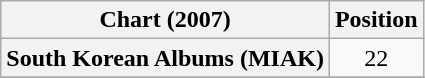<table class="wikitable plainrowheaders">
<tr>
<th>Chart (2007)</th>
<th>Position</th>
</tr>
<tr>
<th scope="row">South Korean Albums (MIAK)</th>
<td style="text-align:center;">22</td>
</tr>
<tr>
</tr>
</table>
